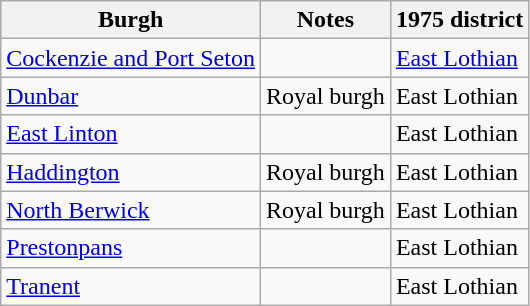<table class="wikitable">
<tr>
<th>Burgh</th>
<th>Notes</th>
<th>1975 district</th>
</tr>
<tr>
<td><a href='#'>Cockenzie and Port Seton</a></td>
<td></td>
<td><a href='#'>East Lothian</a></td>
</tr>
<tr>
<td><a href='#'>Dunbar</a></td>
<td>Royal burgh</td>
<td>East Lothian</td>
</tr>
<tr>
<td><a href='#'>East Linton</a></td>
<td></td>
<td>East Lothian</td>
</tr>
<tr>
<td><a href='#'>Haddington</a></td>
<td>Royal burgh</td>
<td>East Lothian</td>
</tr>
<tr>
<td><a href='#'>North Berwick</a></td>
<td>Royal burgh</td>
<td>East Lothian</td>
</tr>
<tr>
<td><a href='#'>Prestonpans</a></td>
<td></td>
<td>East Lothian</td>
</tr>
<tr>
<td><a href='#'>Tranent</a></td>
<td></td>
<td>East Lothian</td>
</tr>
</table>
